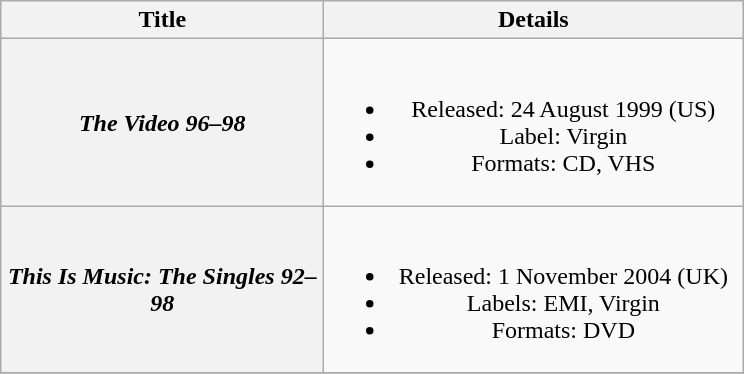<table class="wikitable plainrowheaders" style="text-align:center;" border="1">
<tr>
<th scope="col" style="width:13em;">Title</th>
<th scope="col" style="width:17em;">Details</th>
</tr>
<tr>
<th scope="row"><em>The Video 96–98</em></th>
<td><br><ul><li>Released: 24 August 1999 <span>(US)</span></li><li>Label: Virgin</li><li>Formats: CD, VHS</li></ul></td>
</tr>
<tr>
<th scope="row"><em>This Is Music: The Singles 92–98</em></th>
<td><br><ul><li>Released: 1 November 2004 <span>(UK)</span></li><li>Labels: EMI, Virgin</li><li>Formats: DVD</li></ul></td>
</tr>
<tr>
</tr>
</table>
